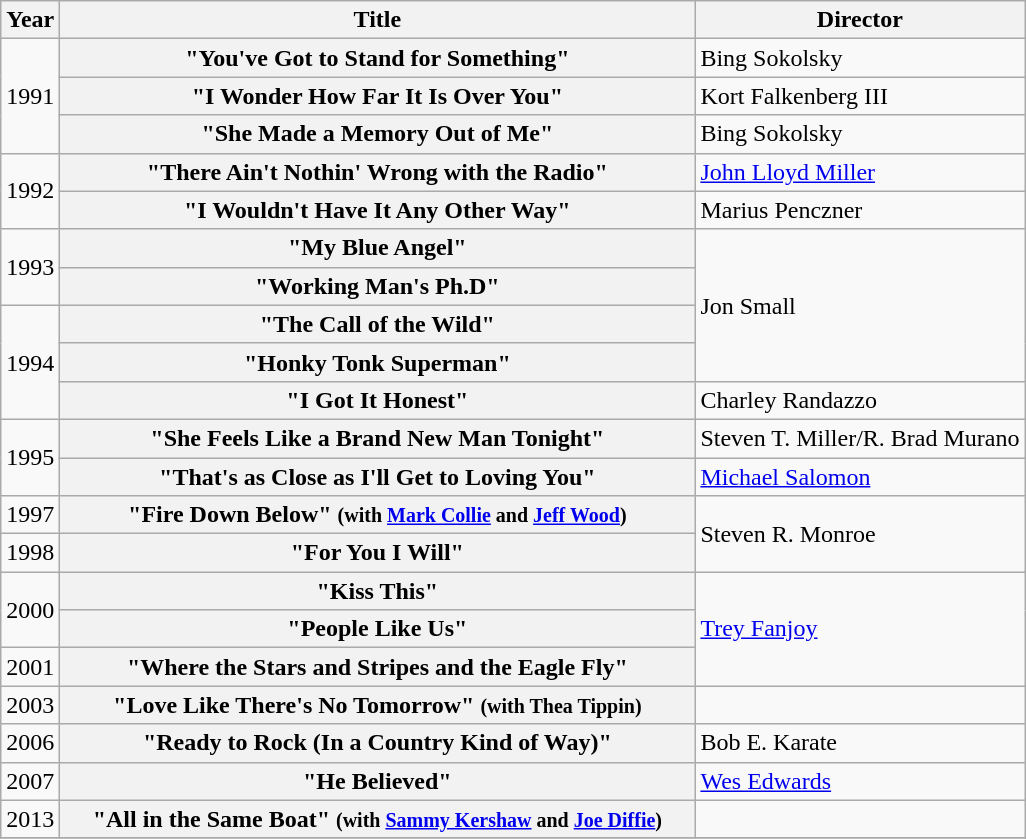<table class="wikitable plainrowheaders">
<tr>
<th>Year</th>
<th style="width:26em;">Title</th>
<th>Director</th>
</tr>
<tr>
<td rowspan="3">1991</td>
<th scope="row">"You've Got to Stand for Something"</th>
<td>Bing Sokolsky</td>
</tr>
<tr>
<th scope="row">"I Wonder How Far It Is Over You"</th>
<td>Kort Falkenberg III</td>
</tr>
<tr>
<th scope="row">"She Made a Memory Out of Me"</th>
<td>Bing Sokolsky</td>
</tr>
<tr>
<td rowspan="2">1992</td>
<th scope="row">"There Ain't Nothin' Wrong with the Radio"</th>
<td><a href='#'>John Lloyd Miller</a></td>
</tr>
<tr>
<th scope="row">"I Wouldn't Have It Any Other Way"</th>
<td>Marius Penczner</td>
</tr>
<tr>
<td rowspan="2">1993</td>
<th scope="row">"My Blue Angel"</th>
<td rowspan="4">Jon Small</td>
</tr>
<tr>
<th scope="row">"Working Man's Ph.D"</th>
</tr>
<tr>
<td rowspan="3">1994</td>
<th scope="row">"The Call of the Wild"</th>
</tr>
<tr>
<th scope="row">"Honky Tonk Superman"</th>
</tr>
<tr>
<th scope="row">"I Got It Honest"</th>
<td>Charley Randazzo</td>
</tr>
<tr>
<td rowspan="2">1995</td>
<th scope="row">"She Feels Like a Brand New Man Tonight"</th>
<td>Steven T. Miller/R. Brad Murano</td>
</tr>
<tr>
<th scope="row">"That's as Close as I'll Get to Loving You"</th>
<td><a href='#'>Michael Salomon</a></td>
</tr>
<tr>
<td>1997</td>
<th scope="row">"Fire Down Below" <small>(with <a href='#'>Mark Collie</a> and <a href='#'>Jeff Wood</a>)</small></th>
<td rowspan="2">Steven R. Monroe</td>
</tr>
<tr>
<td>1998</td>
<th scope="row">"For You I Will"</th>
</tr>
<tr>
<td rowspan="2">2000</td>
<th scope="row">"Kiss This"</th>
<td rowspan="3"><a href='#'>Trey Fanjoy</a></td>
</tr>
<tr>
<th scope="row">"People Like Us"</th>
</tr>
<tr>
<td>2001</td>
<th scope="row">"Where the Stars and Stripes and the Eagle Fly"</th>
</tr>
<tr>
<td>2003</td>
<th scope="row">"Love Like There's No Tomorrow" <small>(with Thea Tippin)</small></th>
<td></td>
</tr>
<tr>
<td>2006</td>
<th scope="row">"Ready to Rock (In a Country Kind of Way)"</th>
<td>Bob E. Karate</td>
</tr>
<tr>
<td>2007</td>
<th scope="row">"He Believed"</th>
<td><a href='#'>Wes Edwards</a></td>
</tr>
<tr>
<td>2013</td>
<th scope="row">"All in the Same Boat" <small>(with <a href='#'>Sammy Kershaw</a> and <a href='#'>Joe Diffie</a>)</small></th>
<td></td>
</tr>
<tr>
</tr>
</table>
